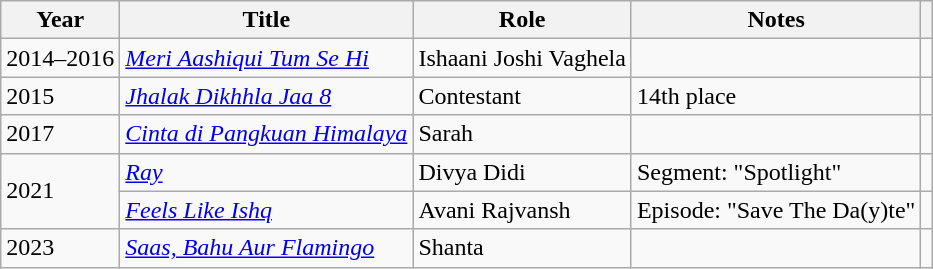<table class="wikitable sortable">
<tr>
<th scope="col">Year</th>
<th scope="col">Title</th>
<th scope="col">Role</th>
<th class="unsortable" scope="col">Notes</th>
<th class="unsortable" scope="col"></th>
</tr>
<tr>
<td>2014–2016</td>
<td><em><a href='#'>Meri Aashiqui Tum Se Hi</a></em></td>
<td>Ishaani Joshi Vaghela</td>
<td></td>
<td></td>
</tr>
<tr>
<td>2015</td>
<td><em><a href='#'>Jhalak Dikhhla Jaa 8</a></em></td>
<td>Contestant</td>
<td>14th place</td>
<td></td>
</tr>
<tr>
<td>2017</td>
<td><em><a href='#'>Cinta di Pangkuan Himalaya</a></em></td>
<td>Sarah</td>
<td></td>
<td></td>
</tr>
<tr>
<td rowspan=2>2021</td>
<td><em><a href='#'>Ray</a></em></td>
<td>Divya Didi</td>
<td>Segment: "Spotlight"</td>
<td></td>
</tr>
<tr>
<td><em><a href='#'>Feels Like Ishq</a></em></td>
<td>Avani Rajvansh</td>
<td>Episode: "Save The Da(y)te"</td>
<td></td>
</tr>
<tr>
<td>2023</td>
<td><em><a href='#'>Saas, Bahu Aur Flamingo</a></em></td>
<td>Shanta</td>
<td></td>
<td></td>
</tr>
</table>
